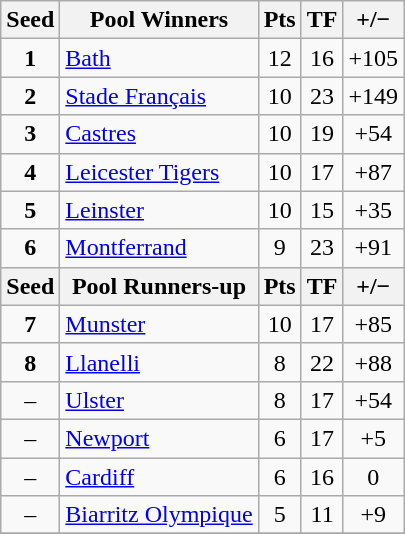<table class="wikitable" style="text-align: center;">
<tr>
<th>Seed</th>
<th>Pool Winners</th>
<th>Pts</th>
<th>TF</th>
<th>+/−</th>
</tr>
<tr>
<td><strong>1</strong></td>
<td align=left> <a href='#'>Bath</a></td>
<td>12</td>
<td>16</td>
<td>+105</td>
</tr>
<tr>
<td><strong>2</strong></td>
<td align=left> <a href='#'>Stade Français</a></td>
<td>10</td>
<td>23</td>
<td>+149</td>
</tr>
<tr>
<td><strong>3</strong></td>
<td align=left> <a href='#'>Castres</a></td>
<td>10</td>
<td>19</td>
<td>+54</td>
</tr>
<tr>
<td><strong>4</strong></td>
<td align=left> <a href='#'>Leicester Tigers</a></td>
<td>10</td>
<td>17</td>
<td>+87</td>
</tr>
<tr>
<td><strong>5</strong></td>
<td align=left> <a href='#'>Leinster</a></td>
<td>10</td>
<td>15</td>
<td>+35</td>
</tr>
<tr>
<td><strong>6</strong></td>
<td align=left> <a href='#'>Montferrand</a></td>
<td>9</td>
<td>23</td>
<td>+91</td>
</tr>
<tr>
<th>Seed</th>
<th>Pool Runners-up</th>
<th>Pts</th>
<th>TF</th>
<th>+/−</th>
</tr>
<tr>
<td><strong>7</strong></td>
<td align=left> <a href='#'>Munster</a></td>
<td>10</td>
<td>17</td>
<td>+85</td>
</tr>
<tr>
<td><strong>8</strong></td>
<td align=left> <a href='#'>Llanelli</a></td>
<td>8</td>
<td>22</td>
<td>+88</td>
</tr>
<tr>
<td>–</td>
<td align=left> <a href='#'>Ulster</a></td>
<td>8</td>
<td>17</td>
<td>+54</td>
</tr>
<tr>
<td>–</td>
<td align=left> <a href='#'>Newport</a></td>
<td>6</td>
<td>17</td>
<td>+5</td>
</tr>
<tr>
<td>–</td>
<td align=left> <a href='#'>Cardiff</a></td>
<td>6</td>
<td>16</td>
<td>0</td>
</tr>
<tr>
<td>–</td>
<td align=left> <a href='#'>Biarritz Olympique</a></td>
<td>5</td>
<td>11</td>
<td>+9</td>
</tr>
<tr>
</tr>
</table>
